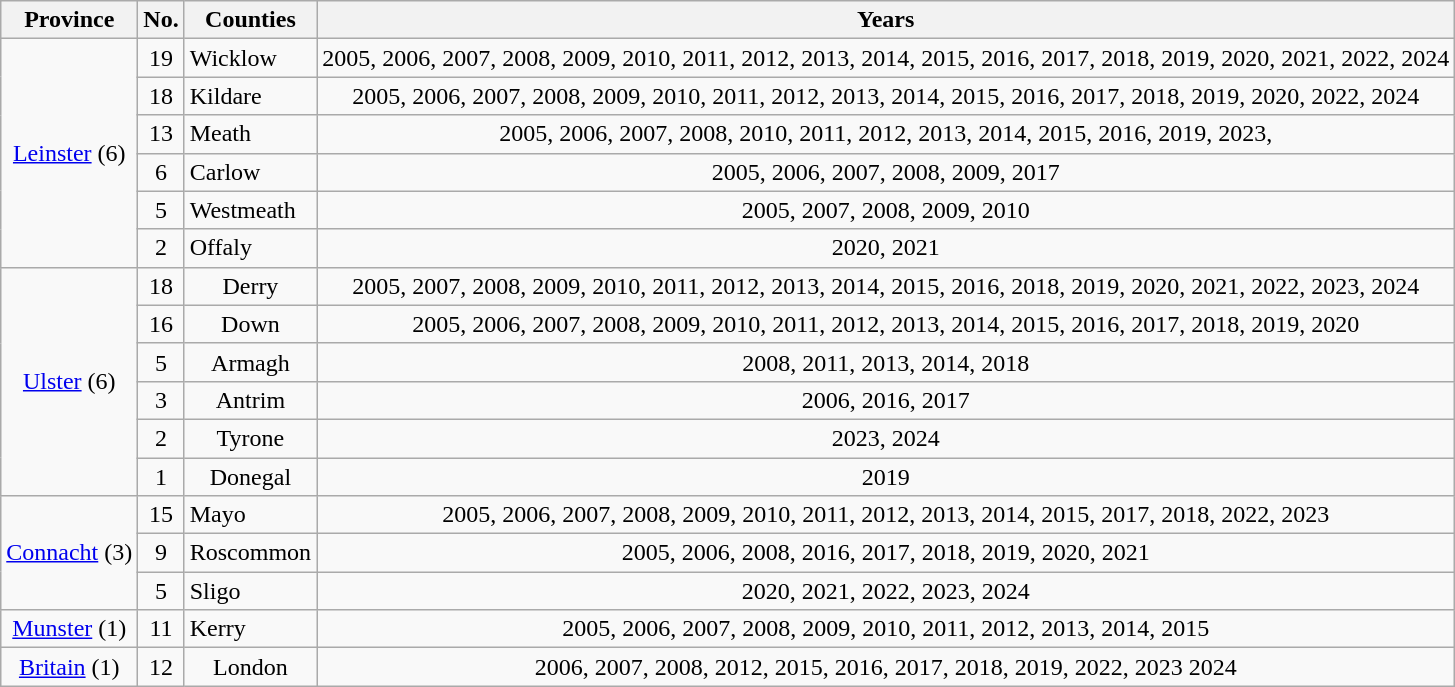<table class="wikitable sortable" style="text-align:center">
<tr>
<th>Province</th>
<th>No.</th>
<th>Counties</th>
<th>Years</th>
</tr>
<tr>
<td rowspan="6"> <a href='#'>Leinster</a> (6)</td>
<td>19</td>
<td align="left">Wicklow</td>
<td>2005, 2006, 2007, 2008, 2009, 2010, 2011, 2012, 2013, 2014, 2015, 2016, 2017, 2018, 2019, 2020, 2021, 2022, 2024</td>
</tr>
<tr>
<td>18</td>
<td align="left">Kildare</td>
<td>2005, 2006, 2007, 2008, 2009, 2010, 2011, 2012, 2013, 2014, 2015, 2016, 2017, 2018, 2019, 2020, 2022, 2024</td>
</tr>
<tr>
<td>13</td>
<td align="left">Meath</td>
<td>2005, 2006, 2007, 2008, 2010, 2011, 2012, 2013, 2014, 2015, 2016, 2019, 2023,</td>
</tr>
<tr>
<td>6</td>
<td align="left">Carlow</td>
<td>2005, 2006, 2007, 2008, 2009, 2017</td>
</tr>
<tr>
<td>5</td>
<td align="left">Westmeath</td>
<td>2005, 2007, 2008, 2009, 2010</td>
</tr>
<tr>
<td>2</td>
<td align="left">Offaly</td>
<td>2020, 2021</td>
</tr>
<tr>
<td rowspan="6"> <a href='#'>Ulster</a> (6)</td>
<td>18</td>
<td>Derry</td>
<td>2005, 2007, 2008, 2009, 2010, 2011, 2012, 2013, 2014, 2015, 2016, 2018, 2019, 2020, 2021, 2022, 2023, 2024</td>
</tr>
<tr>
<td>16</td>
<td>Down</td>
<td>2005, 2006, 2007, 2008, 2009, 2010, 2011, 2012, 2013, 2014, 2015, 2016, 2017, 2018, 2019, 2020</td>
</tr>
<tr>
<td>5</td>
<td>Armagh</td>
<td>2008, 2011, 2013, 2014, 2018</td>
</tr>
<tr>
<td>3</td>
<td>Antrim</td>
<td>2006, 2016, 2017</td>
</tr>
<tr>
<td>2</td>
<td>Tyrone</td>
<td>2023, 2024</td>
</tr>
<tr>
<td>1</td>
<td>Donegal</td>
<td>2019</td>
</tr>
<tr>
<td rowspan="3"> <a href='#'>Connacht</a> (3)</td>
<td>15</td>
<td align="left">Mayo</td>
<td>2005, 2006, 2007, 2008, 2009, 2010, 2011, 2012, 2013, 2014, 2015, 2017, 2018, 2022, 2023</td>
</tr>
<tr>
<td>9</td>
<td align="left">Roscommon</td>
<td>2005, 2006, 2008, 2016, 2017, 2018, 2019, 2020, 2021</td>
</tr>
<tr>
<td>5</td>
<td align="left">Sligo</td>
<td>2020, 2021, 2022, 2023, 2024</td>
</tr>
<tr>
<td> <a href='#'>Munster</a> (1)</td>
<td>11</td>
<td align="left">Kerry</td>
<td>2005, 2006, 2007, 2008, 2009, 2010, 2011, 2012, 2013, 2014, 2015</td>
</tr>
<tr>
<td> <a href='#'>Britain</a> (1)</td>
<td>12</td>
<td>London</td>
<td>2006, 2007, 2008, 2012, 2015, 2016, 2017, 2018, 2019, 2022, 2023 2024</td>
</tr>
</table>
